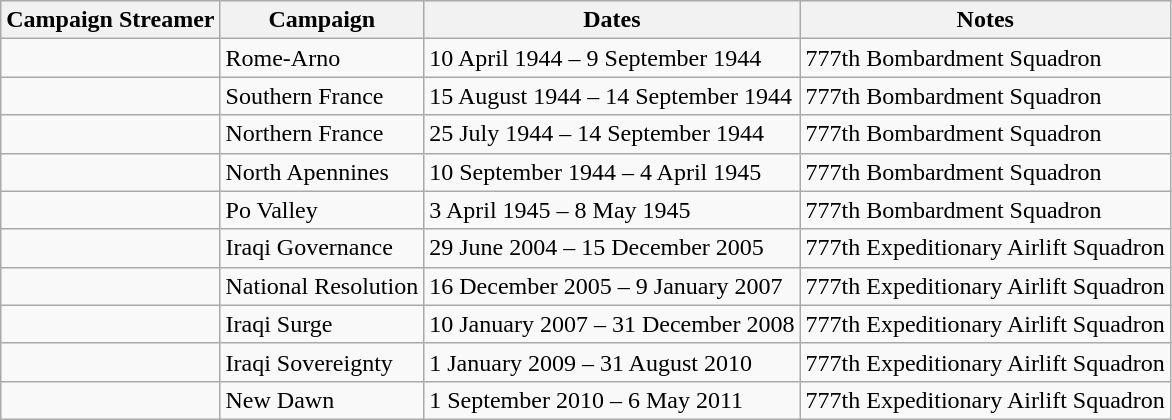<table class="wikitable">
<tr style="background:#efefef;">
<th>Campaign Streamer</th>
<th>Campaign</th>
<th>Dates</th>
<th>Notes</th>
</tr>
<tr>
<td></td>
<td>Rome-Arno</td>
<td>10 April 1944 – 9 September 1944</td>
<td>777th Bombardment Squadron</td>
</tr>
<tr>
<td></td>
<td>Southern France</td>
<td>15 August 1944 – 14 September 1944</td>
<td>777th Bombardment Squadron</td>
</tr>
<tr>
<td></td>
<td>Northern France</td>
<td>25 July 1944 – 14 September 1944</td>
<td>777th Bombardment Squadron</td>
</tr>
<tr>
<td></td>
<td>North Apennines</td>
<td>10 September 1944 – 4 April 1945</td>
<td>777th Bombardment Squadron</td>
</tr>
<tr>
<td></td>
<td>Po Valley</td>
<td>3 April 1945 – 8 May 1945</td>
<td>777th Bombardment Squadron</td>
</tr>
<tr>
<td></td>
<td>Iraqi Governance</td>
<td>29 June 2004 – 15 December 2005</td>
<td>777th Expeditionary Airlift Squadron</td>
</tr>
<tr>
<td></td>
<td>National Resolution</td>
<td>16 December 2005 – 9 January 2007</td>
<td>777th Expeditionary Airlift Squadron</td>
</tr>
<tr>
<td></td>
<td>Iraqi Surge</td>
<td>10 January 2007 – 31 December 2008</td>
<td>777th Expeditionary Airlift Squadron</td>
</tr>
<tr>
<td></td>
<td>Iraqi Sovereignty</td>
<td>1 January 2009 – 31 August 2010</td>
<td>777th Expeditionary Airlift Squadron</td>
</tr>
<tr>
<td></td>
<td>New Dawn</td>
<td>1 September 2010 – 6 May 2011</td>
<td>777th Expeditionary Airlift Squadron</td>
</tr>
</table>
